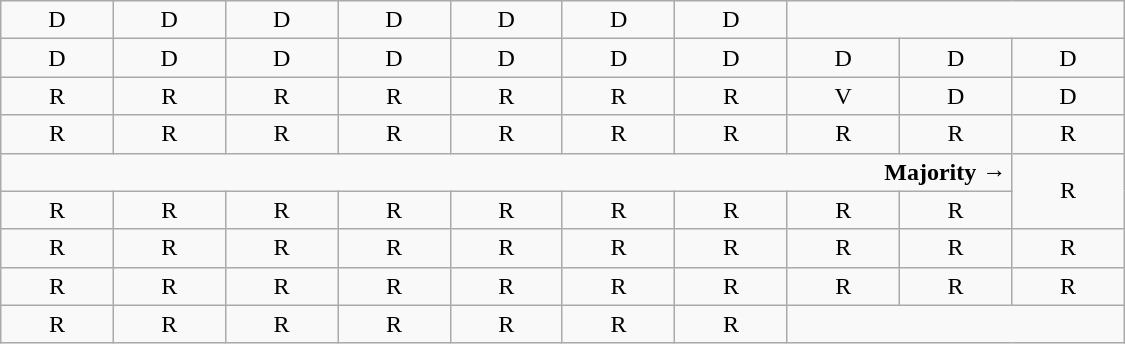<table class="wikitable" style="text-align:center" width=750px>
<tr>
<td>D</td>
<td>D</td>
<td>D</td>
<td>D</td>
<td>D</td>
<td>D</td>
<td>D</td>
<td colspan=3> </td>
</tr>
<tr>
<td width=50px >D</td>
<td width=50px >D</td>
<td width=50px >D</td>
<td width=50px >D</td>
<td width=50px >D</td>
<td width=50px >D</td>
<td width=50px >D</td>
<td width=50px >D<br></td>
<td width=50px >D<br></td>
<td width=50px >D<br></td>
</tr>
<tr>
<td>R<br></td>
<td>R<br></td>
<td>R<br></td>
<td>R<br></td>
<td>R<br></td>
<td>R<br></td>
<td>R<br></td>
<td>V<br></td>
<td>D<br></td>
<td>D<br></td>
</tr>
<tr>
<td>R<br></td>
<td>R<br></td>
<td>R<br></td>
<td>R<br></td>
<td>R<br></td>
<td>R<br></td>
<td>R<br></td>
<td>R<br></td>
<td>R<br></td>
<td>R<br></td>
</tr>
<tr>
<td colspan=9 align=right><strong>Majority →</strong></td>
<td rowspan=2 >R<br></td>
</tr>
<tr>
<td>R</td>
<td>R</td>
<td>R</td>
<td>R</td>
<td>R</td>
<td>R</td>
<td>R</td>
<td>R</td>
<td>R</td>
</tr>
<tr>
<td>R</td>
<td>R</td>
<td>R</td>
<td>R</td>
<td>R</td>
<td>R</td>
<td>R</td>
<td>R</td>
<td>R</td>
<td>R</td>
</tr>
<tr>
<td>R</td>
<td>R</td>
<td>R</td>
<td>R</td>
<td>R</td>
<td>R</td>
<td>R</td>
<td>R</td>
<td>R</td>
<td>R</td>
</tr>
<tr>
<td>R</td>
<td>R</td>
<td>R</td>
<td>R</td>
<td>R</td>
<td>R</td>
<td>R</td>
<td colspan=3> </td>
</tr>
</table>
